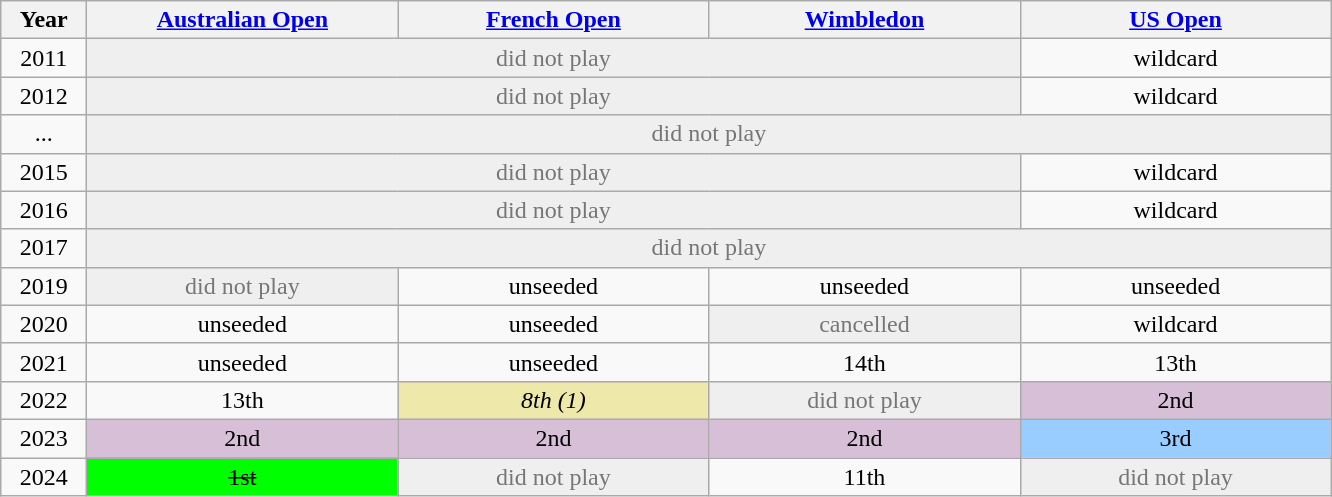<table class=wikitable style=font-size:100%;text-align:center>
<tr>
<th width=50>Year</th>
<th width=200><a href='#'>Australian Open</a></th>
<th width=200><a href='#'>French Open</a></th>
<th width=200><a href='#'>Wimbledon</a></th>
<th width=200><a href='#'>US Open</a></th>
</tr>
<tr>
<td>2011</td>
<td colspan=3 style="color:#767676" bgcolor="efefef">did not play</td>
<td>wildcard</td>
</tr>
<tr>
<td>2012</td>
<td colspan=3 style="color:#767676" bgcolor="efefef">did not play</td>
<td>wildcard</td>
</tr>
<tr>
<td>...</td>
<td colspan="4" style="color:#767676; background:#efefef">did not play</td>
</tr>
<tr>
<td>2015</td>
<td colspan=3 style="color:#767676" bgcolor="efefef">did not play</td>
<td>wildcard</td>
</tr>
<tr>
<td>2016</td>
<td colspan=3 style="color:#767676" bgcolor="efefef">did not play</td>
<td>wildcard</td>
</tr>
<tr>
<td>2017</td>
<td colspan="4" style="color:#767676; background:#efefef">did not play</td>
</tr>
<tr>
<td>2019</td>
<td style="color:#767676; background:#efefef">did not play</td>
<td>unseeded</td>
<td>unseeded</td>
<td>unseeded</td>
</tr>
<tr>
<td>2020</td>
<td>unseeded</td>
<td>unseeded</td>
<td style="color:#767676; background:#efefef">cancelled</td>
<td>wildcard</td>
</tr>
<tr>
<td>2021</td>
<td>unseeded</td>
<td>unseeded</td>
<td>14th</td>
<td>13th</td>
</tr>
<tr>
<td>2022</td>
<td>13th</td>
<td bgcolor=#EEE8AA><em>8th (1)</em></td>
<td style="color:#767676; background:#efefef">did not play</td>
<td bgcolor=#D8BFD8>2nd</td>
</tr>
<tr>
<td>2023</td>
<td bgcolor=#D8BFD8>2nd</td>
<td bgcolor=#D8BFD8>2nd</td>
<td bgcolor=#D8BFD8>2nd</td>
<td bgcolor=#99ccff>3rd</td>
</tr>
<tr>
<td>2024</td>
<td bgcolor=#00FF00><s>1st</s></td>
<td style="color:#767676; background:#efefef">did not play</td>
<td>11th</td>
<td style="color:#767676; background:#efefef">did not play</td>
</tr>
</table>
